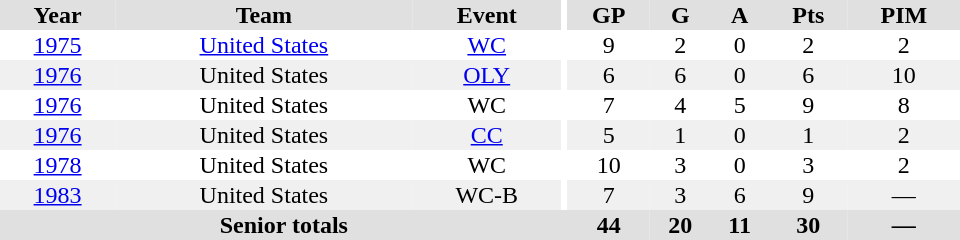<table border="0" cellpadding="1" cellspacing="0" ID="Table3" style="text-align:center; width:40em">
<tr bgcolor="#e0e0e0">
<th>Year</th>
<th>Team</th>
<th>Event</th>
<th rowspan="102" bgcolor="#ffffff"></th>
<th>GP</th>
<th>G</th>
<th>A</th>
<th>Pts</th>
<th>PIM</th>
</tr>
<tr>
<td><a href='#'>1975</a></td>
<td><a href='#'>United States</a></td>
<td><a href='#'>WC</a></td>
<td>9</td>
<td>2</td>
<td>0</td>
<td>2</td>
<td>2</td>
</tr>
<tr bgcolor="#f0f0f0">
<td><a href='#'>1976</a></td>
<td>United States</td>
<td><a href='#'>OLY</a></td>
<td>6</td>
<td>6</td>
<td>0</td>
<td>6</td>
<td>10</td>
</tr>
<tr>
<td><a href='#'>1976</a></td>
<td>United States</td>
<td>WC</td>
<td>7</td>
<td>4</td>
<td>5</td>
<td>9</td>
<td>8</td>
</tr>
<tr bgcolor="#f0f0f0">
<td><a href='#'>1976</a></td>
<td>United States</td>
<td><a href='#'>CC</a></td>
<td>5</td>
<td>1</td>
<td>0</td>
<td>1</td>
<td>2</td>
</tr>
<tr>
<td><a href='#'>1978</a></td>
<td>United States</td>
<td>WC</td>
<td>10</td>
<td>3</td>
<td>0</td>
<td>3</td>
<td>2</td>
</tr>
<tr bgcolor="#f0f0f0">
<td><a href='#'>1983</a></td>
<td>United States</td>
<td>WC-B</td>
<td>7</td>
<td>3</td>
<td>6</td>
<td>9</td>
<td>—</td>
</tr>
<tr bgcolor="#e0e0e0">
<th colspan="4">Senior totals</th>
<th>44</th>
<th>20</th>
<th>11</th>
<th>30</th>
<th>—</th>
</tr>
</table>
